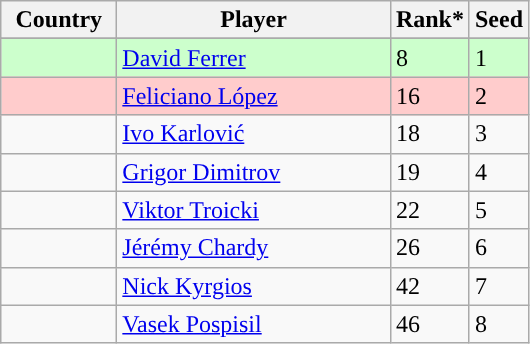<table class="sortable wikitable">
<tr>
<th width="70">Country</th>
<th width="175">Player</th>
<th>Rank*</th>
<th>Seed</th>
</tr>
<tr style="background:#cfc;#">
</tr>
<tr style="background:#cfc;#">
<td></td>
<td><a href='#'>David Ferrer</a></td>
<td>8</td>
<td>1</td>
</tr>
<tr style="background:#fcc;#">
<td></td>
<td><a href='#'>Feliciano López</a></td>
<td>16</td>
<td>2</td>
</tr>
<tr>
<td></td>
<td><a href='#'>Ivo Karlović</a></td>
<td>18</td>
<td>3</td>
</tr>
<tr>
<td></td>
<td><a href='#'>Grigor Dimitrov</a></td>
<td>19</td>
<td>4</td>
</tr>
<tr>
<td></td>
<td><a href='#'>Viktor Troicki</a></td>
<td>22</td>
<td>5</td>
</tr>
<tr>
<td></td>
<td><a href='#'>Jérémy Chardy</a></td>
<td>26</td>
<td>6</td>
</tr>
<tr>
<td></td>
<td><a href='#'>Nick Kyrgios</a></td>
<td>42</td>
<td>7</td>
</tr>
<tr>
<td></td>
<td><a href='#'>Vasek Pospisil</a></td>
<td>46</td>
<td>8</td>
</tr>
</table>
